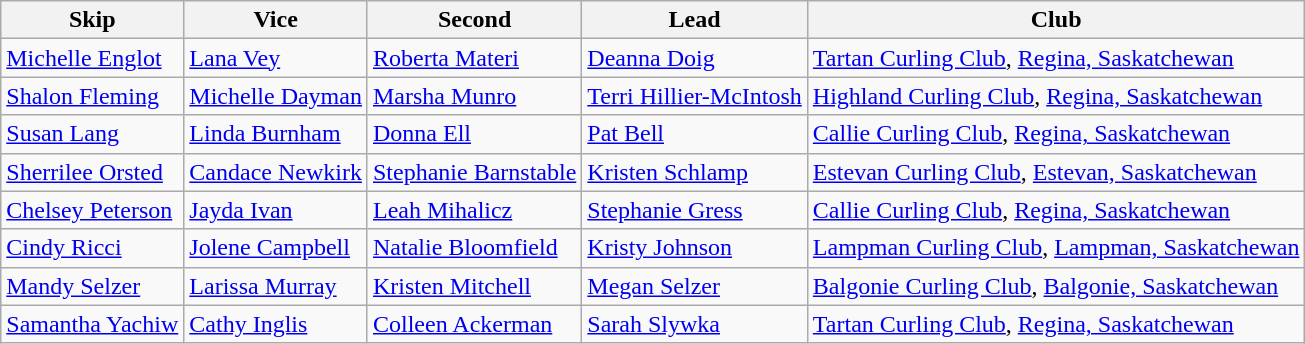<table class="wikitable">
<tr>
<th>Skip</th>
<th>Vice</th>
<th>Second</th>
<th>Lead</th>
<th>Club</th>
</tr>
<tr>
<td><a href='#'>Michelle Englot</a></td>
<td><a href='#'>Lana Vey</a></td>
<td><a href='#'>Roberta Materi</a></td>
<td><a href='#'>Deanna Doig</a></td>
<td><a href='#'>Tartan Curling Club</a>, <a href='#'>Regina, Saskatchewan</a></td>
</tr>
<tr>
<td><a href='#'>Shalon Fleming</a></td>
<td><a href='#'>Michelle Dayman</a></td>
<td><a href='#'>Marsha Munro</a></td>
<td><a href='#'>Terri Hillier-McIntosh</a></td>
<td><a href='#'>Highland Curling Club</a>, <a href='#'>Regina, Saskatchewan</a></td>
</tr>
<tr>
<td><a href='#'>Susan Lang</a></td>
<td><a href='#'>Linda Burnham</a></td>
<td><a href='#'>Donna Ell</a></td>
<td><a href='#'>Pat Bell</a></td>
<td><a href='#'>Callie Curling Club</a>, <a href='#'>Regina, Saskatchewan</a></td>
</tr>
<tr>
<td><a href='#'>Sherrilee Orsted</a></td>
<td><a href='#'>Candace Newkirk</a></td>
<td><a href='#'>Stephanie Barnstable</a></td>
<td><a href='#'>Kristen Schlamp</a></td>
<td><a href='#'>Estevan Curling Club</a>, <a href='#'>Estevan, Saskatchewan</a></td>
</tr>
<tr>
<td><a href='#'>Chelsey Peterson</a></td>
<td><a href='#'>Jayda Ivan</a></td>
<td><a href='#'>Leah Mihalicz</a></td>
<td><a href='#'>Stephanie Gress</a></td>
<td><a href='#'>Callie Curling Club</a>, <a href='#'>Regina, Saskatchewan</a></td>
</tr>
<tr>
<td><a href='#'>Cindy Ricci</a></td>
<td><a href='#'>Jolene Campbell</a></td>
<td><a href='#'>Natalie Bloomfield</a></td>
<td><a href='#'>Kristy Johnson</a></td>
<td><a href='#'>Lampman Curling Club</a>, <a href='#'>Lampman, Saskatchewan</a></td>
</tr>
<tr>
<td><a href='#'>Mandy Selzer</a></td>
<td><a href='#'>Larissa Murray</a></td>
<td><a href='#'>Kristen Mitchell</a></td>
<td><a href='#'>Megan Selzer</a></td>
<td><a href='#'>Balgonie Curling Club</a>, <a href='#'>Balgonie, Saskatchewan</a></td>
</tr>
<tr>
<td><a href='#'>Samantha Yachiw</a></td>
<td><a href='#'>Cathy Inglis</a></td>
<td><a href='#'>Colleen Ackerman</a></td>
<td><a href='#'>Sarah Slywka</a></td>
<td><a href='#'>Tartan Curling Club</a>, <a href='#'>Regina, Saskatchewan</a></td>
</tr>
</table>
